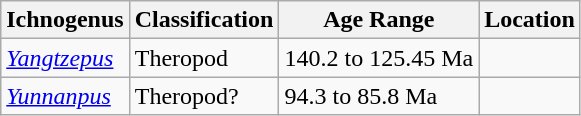<table class="wikitable">
<tr>
<th>Ichnogenus</th>
<th>Classification</th>
<th>Age Range</th>
<th>Location</th>
</tr>
<tr>
<td><em><a href='#'>Yangtzepus</a></em></td>
<td>Theropod</td>
<td>140.2 to 125.45 Ma</td>
<td></td>
</tr>
<tr>
<td><em><a href='#'>Yunnanpus</a></em></td>
<td>Theropod?</td>
<td>94.3 to 85.8 Ma</td>
<td></td>
</tr>
</table>
